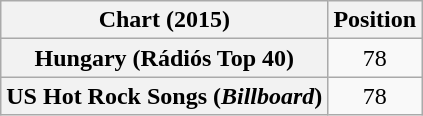<table class="wikitable sortable plainrowheaders" style="text-align:center">
<tr>
<th scope="col">Chart (2015)</th>
<th scope="col">Position</th>
</tr>
<tr>
<th scope="row">Hungary (Rádiós Top 40)</th>
<td>78</td>
</tr>
<tr>
<th scope="row">US Hot Rock Songs (<em>Billboard</em>)</th>
<td>78</td>
</tr>
</table>
